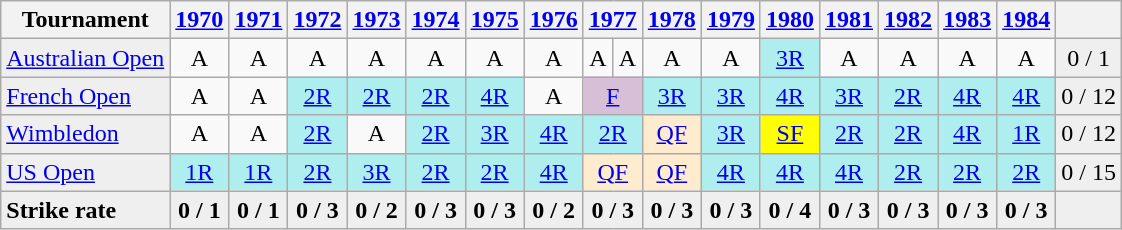<table class=wikitable style=text-align:center>
<tr>
<th>Tournament</th>
<th><a href='#'>1970</a></th>
<th><a href='#'>1971</a></th>
<th><a href='#'>1972</a></th>
<th><a href='#'>1973</a></th>
<th><a href='#'>1974</a></th>
<th><a href='#'>1975</a></th>
<th><a href='#'>1976</a></th>
<th colspan=2><a href='#'>1977</a></th>
<th><a href='#'>1978</a></th>
<th><a href='#'>1979</a></th>
<th><a href='#'>1980</a></th>
<th><a href='#'>1981</a></th>
<th><a href='#'>1982</a></th>
<th><a href='#'>1983</a></th>
<th><a href='#'>1984</a></th>
<th></th>
</tr>
<tr>
<td align=left bgcolor=#efefef><a href='#'>Australian Open</a></td>
<td>A</td>
<td>A</td>
<td>A</td>
<td>A</td>
<td>A</td>
<td>A</td>
<td>A</td>
<td>A</td>
<td>A</td>
<td>A</td>
<td>A</td>
<td bgcolor=afeeee><a href='#'>3R</a></td>
<td>A</td>
<td>A</td>
<td>A</td>
<td>A</td>
<td bgcolor=#efefef>0 / 1</td>
</tr>
<tr>
<td align=left bgcolor=#efefef><a href='#'>French Open</a></td>
<td>A</td>
<td>A</td>
<td bgcolor=afeeee><a href='#'>2R</a></td>
<td bgcolor=afeeee><a href='#'>2R</a></td>
<td bgcolor=afeeee><a href='#'>2R</a></td>
<td bgcolor=afeeee><a href='#'>4R</a></td>
<td>A</td>
<td bgcolor=thistle colspan=2><a href='#'>F</a></td>
<td bgcolor=afeeee><a href='#'>3R</a></td>
<td bgcolor=afeeee><a href='#'>3R</a></td>
<td bgcolor=afeeee><a href='#'>4R</a></td>
<td bgcolor=afeeee><a href='#'>3R</a></td>
<td bgcolor=afeeee><a href='#'>2R</a></td>
<td bgcolor=afeeee><a href='#'>4R</a></td>
<td bgcolor=afeeee><a href='#'>4R</a></td>
<td bgcolor=#efefef>0 / 12</td>
</tr>
<tr>
<td align=left bgcolor=#efefef><a href='#'>Wimbledon</a></td>
<td>A</td>
<td>A</td>
<td bgcolor=afeeee><a href='#'>2R</a></td>
<td>A</td>
<td bgcolor=afeeee><a href='#'>2R</a></td>
<td bgcolor=afeeee><a href='#'>3R</a></td>
<td bgcolor=afeeee><a href='#'>4R</a></td>
<td bgcolor=afeeee colspan=2><a href='#'>2R</a></td>
<td bgcolor=ffebcd><a href='#'>QF</a></td>
<td bgcolor=afeeee><a href='#'>3R</a></td>
<td bgcolor=yellow><a href='#'>SF</a></td>
<td bgcolor=afeeee><a href='#'>2R</a></td>
<td bgcolor=afeeee><a href='#'>2R</a></td>
<td bgcolor=afeeee><a href='#'>4R</a></td>
<td bgcolor=afeeee><a href='#'>1R</a></td>
<td bgcolor=#efefef>0 / 12</td>
</tr>
<tr>
<td align=left bgcolor=#efefef><a href='#'>US Open</a></td>
<td bgcolor=afeeee><a href='#'>1R</a></td>
<td bgcolor=afeeee><a href='#'>1R</a></td>
<td bgcolor=afeeee><a href='#'>2R</a></td>
<td bgcolor=afeeee><a href='#'>3R</a></td>
<td bgcolor=afeeee><a href='#'>2R</a></td>
<td bgcolor=afeeee><a href='#'>2R</a></td>
<td bgcolor=afeeee><a href='#'>4R</a></td>
<td bgcolor=ffebcd colspan=2><a href='#'>QF</a></td>
<td bgcolor=ffebcd><a href='#'>QF</a></td>
<td bgcolor=afeeee><a href='#'>4R</a></td>
<td bgcolor=afeeee><a href='#'>4R</a></td>
<td bgcolor=afeeee><a href='#'>4R</a></td>
<td bgcolor=afeeee><a href='#'>2R</a></td>
<td bgcolor=afeeee><a href='#'>2R</a></td>
<td bgcolor=afeeee><a href='#'>2R</a></td>
<td bgcolor=#efefef>0 / 15</td>
</tr>
<tr style="font-weight:bold; background:#efefef;">
<td style=text-align:left>Strike rate</td>
<td>0 / 1</td>
<td>0 / 1</td>
<td>0 / 3</td>
<td>0 / 2</td>
<td>0 / 3</td>
<td>0 / 3</td>
<td>0 / 2</td>
<td colspan=2>0 / 3</td>
<td>0 / 3</td>
<td>0 / 3</td>
<td>0 / 4</td>
<td>0 / 3</td>
<td>0 / 3</td>
<td>0 / 3</td>
<td>0 / 3</td>
<td></td>
</tr>
</table>
